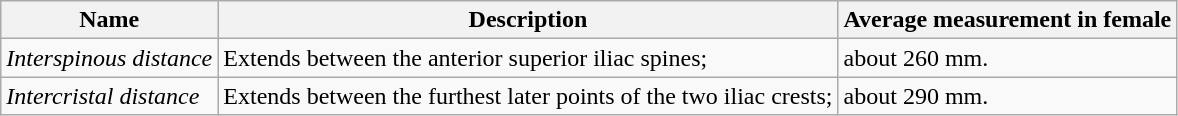<table class="wikitable">
<tr>
<th>Name</th>
<th>Description</th>
<th>Average measurement in female</th>
</tr>
<tr>
<td><em>Interspinous distance</em></td>
<td>Extends between the anterior superior iliac spines;</td>
<td>about 260 mm.</td>
</tr>
<tr>
<td><em>Intercristal distance</em></td>
<td>Extends between the furthest later points of the two iliac crests;</td>
<td>about 290 mm.</td>
</tr>
</table>
